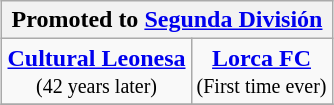<table class="wikitable" style="text-align: center; margin: 0 auto;">
<tr>
<th colspan="2">Promoted to <a href='#'>Segunda División</a></th>
</tr>
<tr>
<td><strong><a href='#'>Cultural Leonesa</a></strong><br><small>(42 years later)</small></td>
<td><strong><a href='#'>Lorca FC</a></strong><br><small>(First time ever)</small></td>
</tr>
<tr>
</tr>
</table>
